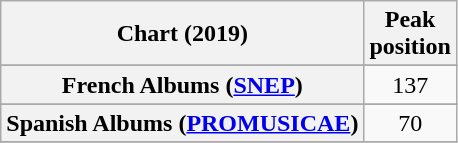<table class="wikitable sortable plainrowheaders" style="text-align:center">
<tr>
<th scope="col">Chart (2019)</th>
<th scope="col">Peak<br>position</th>
</tr>
<tr>
</tr>
<tr>
</tr>
<tr>
</tr>
<tr>
<th scope="row">French Albums (<a href='#'>SNEP</a>)</th>
<td>137</td>
</tr>
<tr>
</tr>
<tr>
</tr>
<tr>
<th scope="row">Spanish Albums (<a href='#'>PROMUSICAE</a>)</th>
<td>70</td>
</tr>
<tr>
</tr>
</table>
